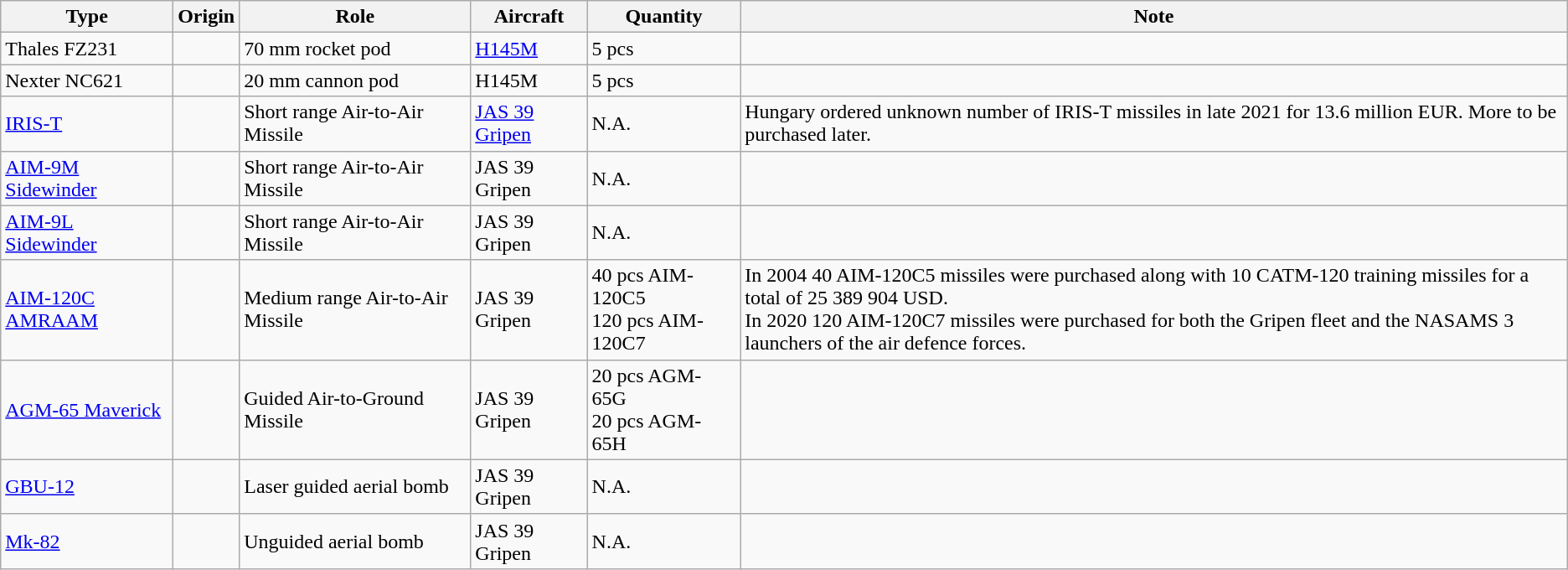<table class="wikitable">
<tr>
<th>Type</th>
<th>Origin</th>
<th>Role</th>
<th>Aircraft</th>
<th>Quantity</th>
<th>Note</th>
</tr>
<tr>
<td>Thales FZ231</td>
<td></td>
<td>70 mm rocket pod</td>
<td><a href='#'>H145M</a></td>
<td>5 pcs</td>
<td></td>
</tr>
<tr>
<td>Nexter NC621</td>
<td></td>
<td>20 mm cannon pod</td>
<td>H145M</td>
<td>5 pcs</td>
<td></td>
</tr>
<tr>
<td><a href='#'>IRIS-T</a></td>
<td></td>
<td>Short range Air-to-Air Missile</td>
<td><a href='#'>JAS 39 Gripen</a></td>
<td>N.A.</td>
<td>Hungary ordered unknown number of IRIS-T missiles in late 2021 for 13.6 million EUR. More to be purchased later.</td>
</tr>
<tr>
<td><a href='#'>AIM-9M Sidewinder</a></td>
<td></td>
<td>Short range Air-to-Air Missile</td>
<td>JAS 39 Gripen</td>
<td>N.A.</td>
<td></td>
</tr>
<tr>
<td><a href='#'>AIM-9L Sidewinder</a></td>
<td></td>
<td>Short range Air-to-Air Missile</td>
<td>JAS 39 Gripen</td>
<td>N.A.</td>
<td></td>
</tr>
<tr>
<td><a href='#'>AIM-120C AMRAAM</a></td>
<td></td>
<td>Medium range Air-to-Air Missile</td>
<td>JAS 39 Gripen</td>
<td>40 pcs AIM-120C5<br>120 pcs AIM-120C7</td>
<td>In 2004 40 AIM-120C5 missiles were purchased along with 10 CATM-120 training missiles for a total of 25 389 904 USD.<br>In 2020 120 AIM-120C7 missiles were purchased for both the Gripen fleet and the NASAMS 3 launchers of the air defence forces.</td>
</tr>
<tr>
<td><a href='#'>AGM-65 Maverick</a></td>
<td></td>
<td>Guided Air-to-Ground Missile</td>
<td>JAS 39 Gripen</td>
<td>20 pcs AGM-65G<br>20 pcs AGM-65H</td>
<td></td>
</tr>
<tr>
<td><a href='#'>GBU-12</a></td>
<td></td>
<td>Laser guided aerial bomb</td>
<td>JAS 39 Gripen</td>
<td>N.A.</td>
<td></td>
</tr>
<tr>
<td><a href='#'>Mk-82</a></td>
<td></td>
<td>Unguided aerial bomb</td>
<td>JAS 39 Gripen</td>
<td>N.A.</td>
<td></td>
</tr>
</table>
